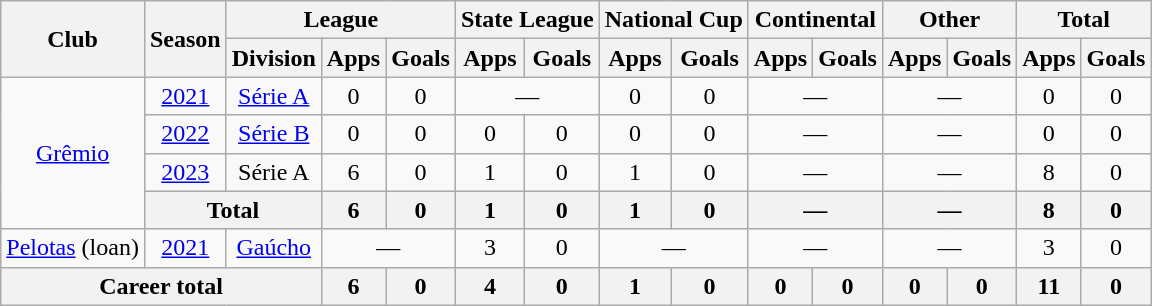<table class="wikitable" style="text-align: center;">
<tr>
<th rowspan="2">Club</th>
<th rowspan="2">Season</th>
<th colspan="3">League</th>
<th colspan="2">State League</th>
<th colspan="2">National Cup</th>
<th colspan="2">Continental</th>
<th colspan="2">Other</th>
<th colspan="2">Total</th>
</tr>
<tr>
<th>Division</th>
<th>Apps</th>
<th>Goals</th>
<th>Apps</th>
<th>Goals</th>
<th>Apps</th>
<th>Goals</th>
<th>Apps</th>
<th>Goals</th>
<th>Apps</th>
<th>Goals</th>
<th>Apps</th>
<th>Goals</th>
</tr>
<tr>
<td rowspan=4><a href='#'>Grêmio</a></td>
<td><a href='#'>2021</a></td>
<td><a href='#'>Série A</a></td>
<td>0</td>
<td>0</td>
<td colspan="2">—</td>
<td>0</td>
<td>0</td>
<td colspan="2">—</td>
<td colspan="2">—</td>
<td>0</td>
<td>0</td>
</tr>
<tr>
<td><a href='#'>2022</a></td>
<td><a href='#'>Série B</a></td>
<td>0</td>
<td>0</td>
<td>0</td>
<td>0</td>
<td>0</td>
<td>0</td>
<td colspan="2">—</td>
<td colspan="2">—</td>
<td>0</td>
<td>0</td>
</tr>
<tr>
<td><a href='#'>2023</a></td>
<td>Série A</td>
<td>6</td>
<td>0</td>
<td>1</td>
<td>0</td>
<td>1</td>
<td>0</td>
<td colspan="2">—</td>
<td colspan="2">—</td>
<td>8</td>
<td>0</td>
</tr>
<tr>
<th colspan=2>Total</th>
<th>6</th>
<th>0</th>
<th>1</th>
<th>0</th>
<th>1</th>
<th>0</th>
<th colspan="2">—</th>
<th colspan="2">—</th>
<th>8</th>
<th>0</th>
</tr>
<tr>
<td><a href='#'>Pelotas</a> (loan)</td>
<td><a href='#'>2021</a></td>
<td><a href='#'>Gaúcho</a></td>
<td colspan="2">—</td>
<td>3</td>
<td>0</td>
<td colspan="2">—</td>
<td colspan="2">—</td>
<td colspan="2">—</td>
<td>3</td>
<td>0</td>
</tr>
<tr>
<th colspan="3"><strong>Career total</strong></th>
<th>6</th>
<th>0</th>
<th>4</th>
<th>0</th>
<th>1</th>
<th>0</th>
<th>0</th>
<th>0</th>
<th>0</th>
<th>0</th>
<th>11</th>
<th>0</th>
</tr>
</table>
